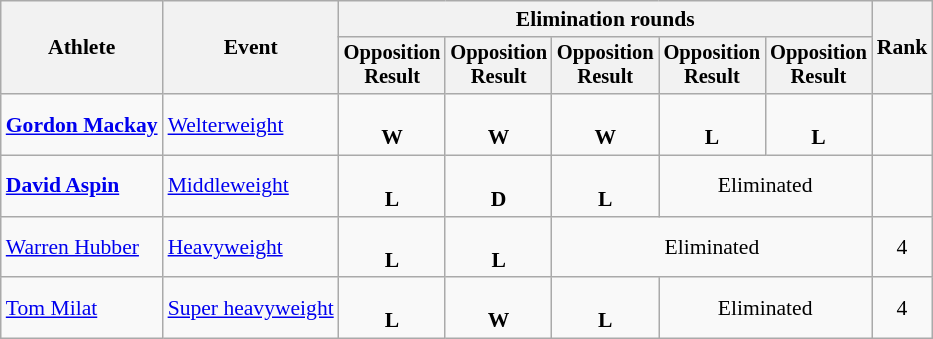<table class=wikitable style="font-size:90%;text-align:center">
<tr>
<th rowspan="2">Athlete</th>
<th rowspan="2">Event</th>
<th colspan=5>Elimination rounds</th>
<th rowspan=2>Rank</th>
</tr>
<tr style="font-size:95%">
<th>Opposition<br>Result</th>
<th>Opposition<br>Result</th>
<th>Opposition<br>Result</th>
<th>Opposition<br>Result</th>
<th>Opposition<br>Result</th>
</tr>
<tr>
<td style="text-align:left;"><strong><a href='#'>Gordon Mackay</a></strong></td>
<td style="text-align:left;"><a href='#'>Welterweight</a></td>
<td><br><strong>W</strong></td>
<td><br><strong>W</strong></td>
<td><br><strong>W</strong></td>
<td><br><strong>L</strong></td>
<td><br><strong>L</strong></td>
<td></td>
</tr>
<tr>
<td style="text-align:left;"><strong><a href='#'>David Aspin</a></strong></td>
<td style="text-align:left;"><a href='#'>Middleweight</a></td>
<td><br><strong>L</strong></td>
<td><br><strong>D</strong></td>
<td><br><strong>L</strong></td>
<td colspan=2>Eliminated</td>
<td></td>
</tr>
<tr>
<td style="text-align:left;"><a href='#'>Warren Hubber</a></td>
<td style="text-align:left;"><a href='#'>Heavyweight</a></td>
<td><br><strong>L</strong></td>
<td><br><strong>L</strong></td>
<td colspan=3>Eliminated</td>
<td>4</td>
</tr>
<tr>
<td style="text-align:left;"><a href='#'>Tom Milat</a></td>
<td style="text-align:left;"><a href='#'>Super heavyweight</a></td>
<td><br><strong>L</strong></td>
<td><br><strong>W</strong></td>
<td><br><strong>L</strong></td>
<td colspan=2>Eliminated</td>
<td>4</td>
</tr>
</table>
